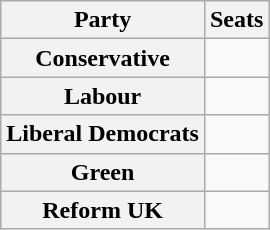<table class="floatright plainrowheaders wikitable">
<tr>
<th scope="col">Party</th>
<th scope="col">Seats</th>
</tr>
<tr>
<th scope="row">Conservative</th>
<td></td>
</tr>
<tr>
<th scope="row">Labour</th>
<td></td>
</tr>
<tr>
<th scope="row">Liberal Democrats</th>
<td></td>
</tr>
<tr>
<th scope="row">Green</th>
<td></td>
</tr>
<tr>
<th scope="row">Reform UK</th>
<td></td>
</tr>
</table>
